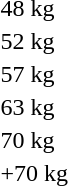<table>
<tr>
<td rowspan=2>48 kg<br></td>
<td rowspan=2></td>
<td rowspan=2></td>
<td></td>
</tr>
<tr>
<td></td>
</tr>
<tr>
<td rowspan=2>52 kg<br></td>
<td rowspan=2></td>
<td rowspan=2></td>
<td></td>
</tr>
<tr>
<td></td>
</tr>
<tr>
<td rowspan=2>57 kg<br></td>
<td rowspan=2></td>
<td rowspan=2></td>
<td></td>
</tr>
<tr>
<td></td>
</tr>
<tr>
<td rowspan=2>63 kg<br></td>
<td rowspan=2></td>
<td rowspan=2></td>
<td></td>
</tr>
<tr>
<td></td>
</tr>
<tr>
<td rowspan=2>70 kg<br></td>
<td rowspan=2></td>
<td rowspan=2></td>
<td></td>
</tr>
<tr>
<td></td>
</tr>
<tr>
<td rowspan=2>+70 kg<br></td>
<td rowspan=2></td>
<td rowspan=2></td>
<td></td>
</tr>
<tr>
<td></td>
</tr>
</table>
